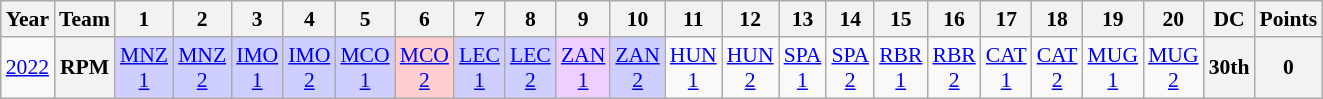<table class="wikitable" style="text-align:center; font-size:90%">
<tr>
<th>Year</th>
<th>Team</th>
<th>1</th>
<th>2</th>
<th>3</th>
<th>4</th>
<th>5</th>
<th>6</th>
<th>7</th>
<th>8</th>
<th>9</th>
<th>10</th>
<th>11</th>
<th>12</th>
<th>13</th>
<th>14</th>
<th>15</th>
<th>16</th>
<th>17</th>
<th>18</th>
<th>19</th>
<th>20</th>
<th>DC</th>
<th>Points</th>
</tr>
<tr>
<td><a href='#'>2022</a></td>
<th>RPM</th>
<td style="background:#CFCFFF;"><a href='#'>MNZ<br>1</a><br></td>
<td style="background:#CFCFFF;"><a href='#'>MNZ<br>2</a><br></td>
<td style="background:#CFCFFF;"><a href='#'>IMO<br>1</a><br></td>
<td style="background:#CFCFFF;"><a href='#'>IMO<br>2</a><br></td>
<td style="background:#CFCFFF;"><a href='#'>MCO<br>1</a><br></td>
<td style="background:#FFCFCF;"><a href='#'>MCO<br>2</a><br></td>
<td style="background:#CFCFFF;"><a href='#'>LEC<br>1</a><br></td>
<td style="background:#CFCFFF;"><a href='#'>LEC<br>2</a><br></td>
<td style="background:#efcfff;"><a href='#'>ZAN<br>1</a><br></td>
<td style="background:#cfcfff;"><a href='#'>ZAN<br>2</a><br></td>
<td style="background:#;"><a href='#'>HUN<br>1</a></td>
<td style="background:#;"><a href='#'>HUN<br>2</a></td>
<td style="background:#;"><a href='#'>SPA<br>1</a></td>
<td style="background:#;"><a href='#'>SPA<br>2</a></td>
<td style="background:#;"><a href='#'>RBR<br>1</a></td>
<td style="background:#;"><a href='#'>RBR<br>2</a></td>
<td style="background:#;"><a href='#'>CAT<br>1</a></td>
<td style="background:#;"><a href='#'>CAT<br>2</a></td>
<td style="background:#;"><a href='#'>MUG<br>1</a></td>
<td style="background:#;"><a href='#'>MUG<br>2</a></td>
<th>30th</th>
<th>0</th>
</tr>
</table>
